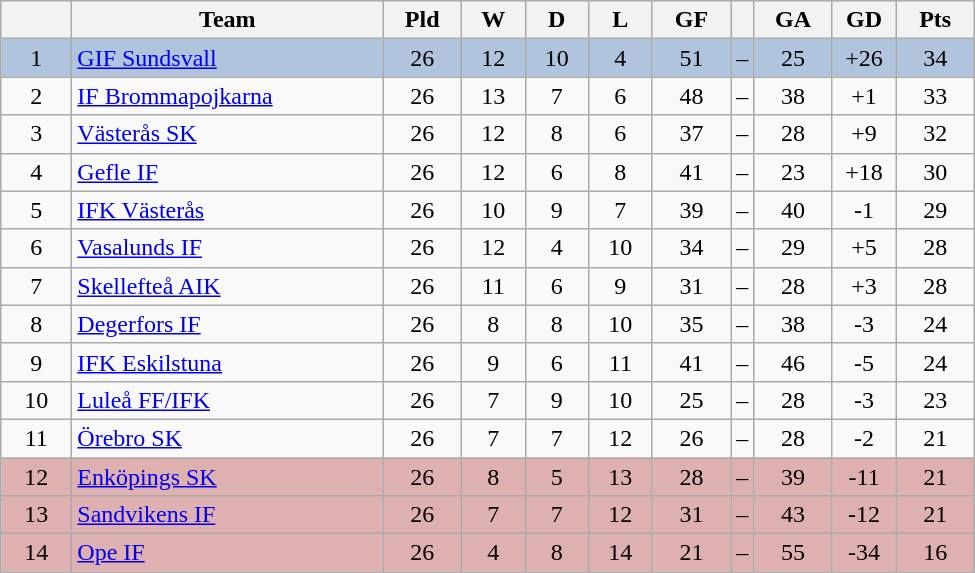<table class="wikitable" style="text-align: center">
<tr>
<th style="width: 40px;"></th>
<th style="width: 200px;">Team</th>
<th style="width: 45px;">Pld</th>
<th style="width: 35px;">W</th>
<th style="width: 35px;">D</th>
<th style="width: 35px;">L</th>
<th style="width: 45px;">GF</th>
<th></th>
<th style="width: 45px;">GA</th>
<th style="width: 35px;">GD</th>
<th style="width: 45px;">Pts</th>
</tr>
<tr style="background: #b0c4de">
<td>1</td>
<td style="text-align: left;"><a href='#'>GIF Sundsvall</a></td>
<td>26</td>
<td>12</td>
<td>10</td>
<td>4</td>
<td>51</td>
<td>–</td>
<td>25</td>
<td>+26</td>
<td>34</td>
</tr>
<tr>
<td>2</td>
<td style="text-align: left;"><a href='#'>IF Brommapojkarna</a></td>
<td>26</td>
<td>13</td>
<td>7</td>
<td>6</td>
<td>48</td>
<td>–</td>
<td>38</td>
<td>+1</td>
<td>33</td>
</tr>
<tr>
<td>3</td>
<td style="text-align: left;"><a href='#'>Västerås SK</a></td>
<td>26</td>
<td>12</td>
<td>8</td>
<td>6</td>
<td>37</td>
<td>–</td>
<td>28</td>
<td>+9</td>
<td>32</td>
</tr>
<tr>
<td>4</td>
<td style="text-align: left;"><a href='#'>Gefle IF</a></td>
<td>26</td>
<td>12</td>
<td>6</td>
<td>8</td>
<td>41</td>
<td>–</td>
<td>23</td>
<td>+18</td>
<td>30</td>
</tr>
<tr>
<td>5</td>
<td style="text-align: left;"><a href='#'>IFK Västerås</a></td>
<td>26</td>
<td>10</td>
<td>9</td>
<td>7</td>
<td>39</td>
<td>–</td>
<td>40</td>
<td>-1</td>
<td>29</td>
</tr>
<tr>
<td>6</td>
<td style="text-align: left;"><a href='#'>Vasalunds IF</a></td>
<td>26</td>
<td>12</td>
<td>4</td>
<td>10</td>
<td>34</td>
<td>–</td>
<td>29</td>
<td>+5</td>
<td>28</td>
</tr>
<tr>
<td>7</td>
<td style="text-align: left;"><a href='#'>Skellefteå AIK</a></td>
<td>26</td>
<td>11</td>
<td>6</td>
<td>9</td>
<td>31</td>
<td>–</td>
<td>28</td>
<td>+3</td>
<td>28</td>
</tr>
<tr>
<td>8</td>
<td style="text-align: left;"><a href='#'>Degerfors IF</a></td>
<td>26</td>
<td>8</td>
<td>8</td>
<td>10</td>
<td>35</td>
<td>–</td>
<td>38</td>
<td>-3</td>
<td>24</td>
</tr>
<tr>
<td>9</td>
<td style="text-align: left;"><a href='#'>IFK Eskilstuna</a></td>
<td>26</td>
<td>9</td>
<td>6</td>
<td>11</td>
<td>41</td>
<td>–</td>
<td>46</td>
<td>-5</td>
<td>24</td>
</tr>
<tr>
<td>10</td>
<td style="text-align: left;"><a href='#'>Luleå FF/IFK</a></td>
<td>26</td>
<td>7</td>
<td>9</td>
<td>10</td>
<td>25</td>
<td>–</td>
<td>28</td>
<td>-3</td>
<td>23</td>
</tr>
<tr>
<td>11</td>
<td style="text-align: left;"><a href='#'>Örebro SK</a></td>
<td>26</td>
<td>7</td>
<td>7</td>
<td>12</td>
<td>26</td>
<td>–</td>
<td>28</td>
<td>-2</td>
<td>21</td>
</tr>
<tr style="background: #deb0b0">
<td>12</td>
<td style="text-align: left;"><a href='#'>Enköpings SK</a></td>
<td>26</td>
<td>8</td>
<td>5</td>
<td>13</td>
<td>28</td>
<td>–</td>
<td>39</td>
<td>-11</td>
<td>21</td>
</tr>
<tr style="background: #deb0b0">
<td>13</td>
<td style="text-align: left;"><a href='#'>Sandvikens IF</a></td>
<td>26</td>
<td>7</td>
<td>7</td>
<td>12</td>
<td>31</td>
<td>–</td>
<td>43</td>
<td>-12</td>
<td>21</td>
</tr>
<tr style="background: #deb0b0">
<td>14</td>
<td style="text-align: left;"><a href='#'>Ope IF</a></td>
<td>26</td>
<td>4</td>
<td>8</td>
<td>14</td>
<td>21</td>
<td>–</td>
<td>55</td>
<td>-34</td>
<td>16</td>
</tr>
</table>
